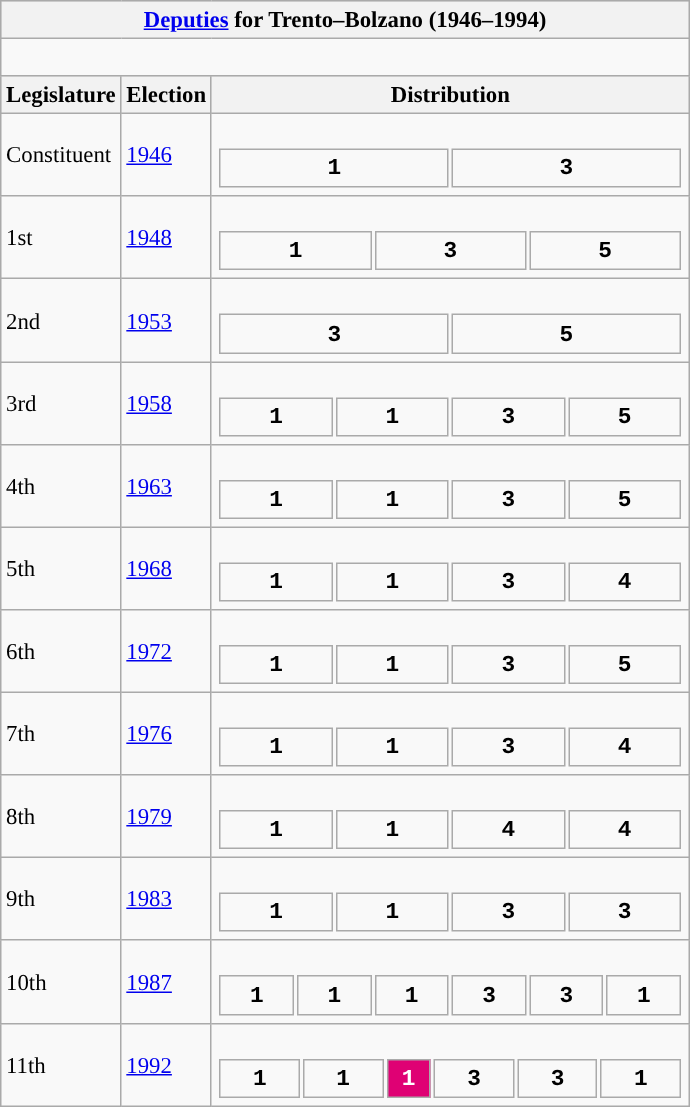<table class="wikitable" style="font-size:95%;">
<tr bgcolor="#CCCCCC">
<th colspan="3"><a href='#'>Deputies</a> for Trento–Bolzano (1946–1994)</th>
</tr>
<tr>
<td colspan="3"><br>











</td>
</tr>
<tr bgcolor="#CCCCCC">
<th>Legislature</th>
<th>Election</th>
<th>Distribution</th>
</tr>
<tr>
<td>Constituent</td>
<td><a href='#'>1946</a></td>
<td><br><table style="width:20.5em; font-size:100%; text-align:center; font-family:Courier New;">
<tr style="font-weight:bold">
<td style="background:">1</td>
<td style="background:">3</td>
</tr>
</table>
</td>
</tr>
<tr>
<td>1st</td>
<td><a href='#'>1948</a></td>
<td><br><table style="width:20.5em; font-size:100%; text-align:center; font-family:Courier New;">
<tr style="font-weight:bold">
<td style="background:">1</td>
<td style="background:">3</td>
<td style="background:">5</td>
</tr>
</table>
</td>
</tr>
<tr>
<td>2nd</td>
<td><a href='#'>1953</a></td>
<td><br><table style="width:20.5em; font-size:100%; text-align:center; font-family:Courier New;">
<tr style="font-weight:bold">
<td style="background:">3</td>
<td style="background:">5</td>
</tr>
</table>
</td>
</tr>
<tr>
<td>3rd</td>
<td><a href='#'>1958</a></td>
<td><br><table style="width:20.5em; font-size:100%; text-align:center; font-family:Courier New;">
<tr style="font-weight:bold">
<td style="background:">1</td>
<td style="background:">1</td>
<td style="background:">3</td>
<td style="background:">5</td>
</tr>
</table>
</td>
</tr>
<tr>
<td>4th</td>
<td><a href='#'>1963</a></td>
<td><br><table style="width:20.5em; font-size:100%; text-align:center; font-family:Courier New;">
<tr style="font-weight:bold">
<td style="background:">1</td>
<td style="background:">1</td>
<td style="background:">3</td>
<td style="background:">5</td>
</tr>
</table>
</td>
</tr>
<tr>
<td>5th</td>
<td><a href='#'>1968</a></td>
<td><br><table style="width:20.5em; font-size:100%; text-align:center; font-family:Courier New;">
<tr style="font-weight:bold">
<td style="background:">1</td>
<td style="background:">1</td>
<td style="background:">3</td>
<td style="background:">4</td>
</tr>
</table>
</td>
</tr>
<tr>
<td>6th</td>
<td><a href='#'>1972</a></td>
<td><br><table style="width:20.5em; font-size:100%; text-align:center; font-family:Courier New;">
<tr style="font-weight:bold">
<td style="background:">1</td>
<td style="background:">1</td>
<td style="background:">3</td>
<td style="background:">5</td>
</tr>
</table>
</td>
</tr>
<tr>
<td>7th</td>
<td><a href='#'>1976</a></td>
<td><br><table style="width:20.5em; font-size:100%; text-align:center; font-family:Courier New;">
<tr style="font-weight:bold">
<td style="background:">1</td>
<td style="background:">1</td>
<td style="background:">3</td>
<td style="background:">4</td>
</tr>
</table>
</td>
</tr>
<tr>
<td>8th</td>
<td><a href='#'>1979</a></td>
<td><br><table style="width:20.5em; font-size:100%; text-align:center; font-family:Courier New;">
<tr style="font-weight:bold">
<td style="background:">1</td>
<td style="background:">1</td>
<td style="background:">4</td>
<td style="background:">4</td>
</tr>
</table>
</td>
</tr>
<tr>
<td>9th</td>
<td><a href='#'>1983</a></td>
<td><br><table style="width:20.5em; font-size:100%; text-align:center; font-family:Courier New;">
<tr style="font-weight:bold">
<td style="background:">1</td>
<td style="background:">1</td>
<td style="background:">3</td>
<td style="background:">3</td>
</tr>
</table>
</td>
</tr>
<tr>
<td>10th</td>
<td><a href='#'>1987</a></td>
<td><br><table style="width:20.5em; font-size:100%; text-align:center; font-family:Courier New;">
<tr style="font-weight:bold">
<td style="background:">1</td>
<td style="background:">1</td>
<td style="background:">1</td>
<td style="background:">3</td>
<td style="background:">3</td>
<td style="background:">1</td>
</tr>
</table>
</td>
</tr>
<tr>
<td>11th</td>
<td><a href='#'>1992</a></td>
<td><br><table style="width:20.5em; font-size:100%; text-align:center; font-family:Courier New;">
<tr style="font-weight:bold">
<td style="background:">1</td>
<td style="background:">1</td>
<td style="background:#DF0174; width:10.00%; color:white;">1</td>
<td style="background:">3</td>
<td style="background:">3</td>
<td style="background:">1</td>
</tr>
</table>
</td>
</tr>
</table>
